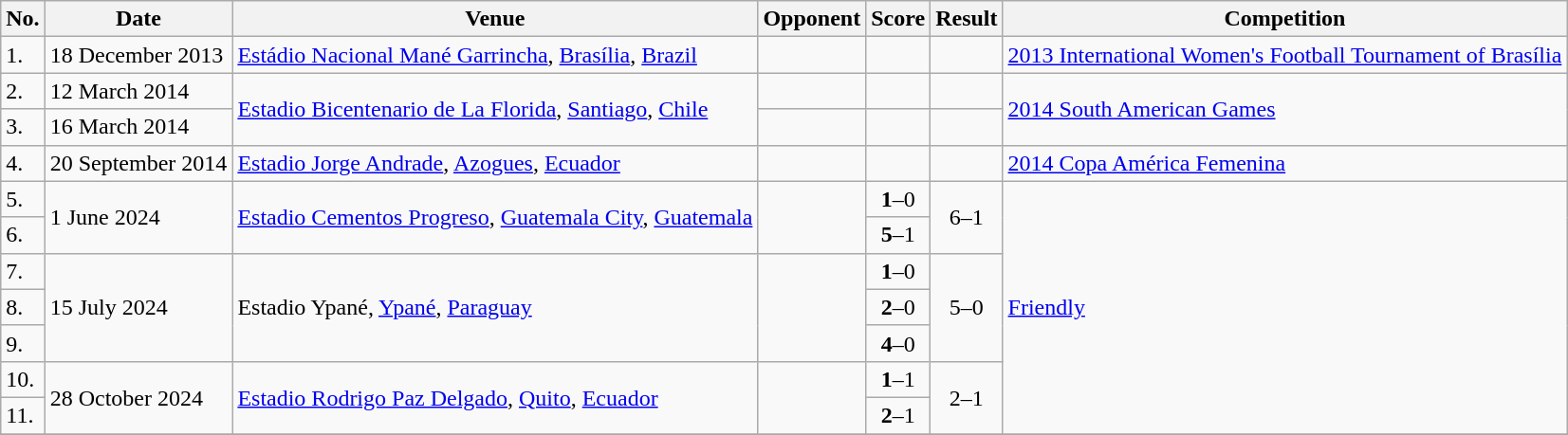<table class="wikitable">
<tr>
<th>No.</th>
<th>Date</th>
<th>Venue</th>
<th>Opponent</th>
<th>Score</th>
<th>Result</th>
<th>Competition</th>
</tr>
<tr>
<td>1.</td>
<td>18 December 2013</td>
<td><a href='#'>Estádio Nacional Mané Garrincha</a>, <a href='#'>Brasília</a>, <a href='#'>Brazil</a></td>
<td></td>
<td></td>
<td></td>
<td><a href='#'>2013 International Women's Football Tournament of Brasília</a></td>
</tr>
<tr>
<td>2.</td>
<td>12 March 2014</td>
<td rowspan=2><a href='#'>Estadio Bicentenario de La Florida</a>, <a href='#'>Santiago</a>, <a href='#'>Chile</a></td>
<td></td>
<td></td>
<td></td>
<td rowspan=2><a href='#'>2014 South American Games</a></td>
</tr>
<tr>
<td>3.</td>
<td>16 March 2014</td>
<td></td>
<td></td>
<td></td>
</tr>
<tr>
<td>4.</td>
<td>20 September 2014</td>
<td><a href='#'>Estadio Jorge Andrade</a>, <a href='#'>Azogues</a>, <a href='#'>Ecuador</a></td>
<td></td>
<td></td>
<td></td>
<td><a href='#'>2014 Copa América Femenina</a></td>
</tr>
<tr>
<td>5.</td>
<td rowspan=2>1 June 2024</td>
<td rowspan=2><a href='#'>Estadio Cementos Progreso</a>, <a href='#'>Guatemala City</a>, <a href='#'>Guatemala</a></td>
<td rowspan=2></td>
<td align=center><strong>1</strong>–0</td>
<td rowspan=2 align=center>6–1</td>
<td rowspan=7><a href='#'>Friendly</a></td>
</tr>
<tr>
<td>6.</td>
<td align=center><strong>5</strong>–1</td>
</tr>
<tr>
<td>7.</td>
<td rowspan=3>15 July 2024</td>
<td rowspan=3>Estadio Ypané, <a href='#'>Ypané</a>, <a href='#'>Paraguay</a></td>
<td rowspan=3></td>
<td align=center><strong>1</strong>–0</td>
<td rowspan=3 align=center>5–0</td>
</tr>
<tr>
<td>8.</td>
<td align=center><strong>2</strong>–0</td>
</tr>
<tr>
<td>9.</td>
<td align=center><strong>4</strong>–0</td>
</tr>
<tr>
<td>10.</td>
<td rowspan=2>28 October 2024</td>
<td rowspan=2><a href='#'>Estadio Rodrigo Paz Delgado</a>, <a href='#'>Quito</a>, <a href='#'>Ecuador</a></td>
<td rowspan=2></td>
<td align=center><strong>1</strong>–1</td>
<td rowspan=2 align=center>2–1</td>
</tr>
<tr>
<td>11.</td>
<td align=center><strong>2</strong>–1</td>
</tr>
<tr>
</tr>
</table>
